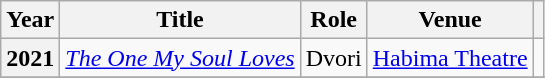<table class="wikitable plainrowheaders sortable">
<tr>
<th scope="col">Year</th>
<th scope="col">Title</th>
<th scope="col">Role</th>
<th scope="col">Venue</th>
<th scope="col" class="unsortable"></th>
</tr>
<tr>
<th scope="row">2021</th>
<td><em><a href='#'>The One My Soul Loves</a></em></td>
<td>Dvori</td>
<td><a href='#'>Habima Theatre</a></td>
<td style="text-align:center;"></td>
</tr>
<tr>
</tr>
</table>
